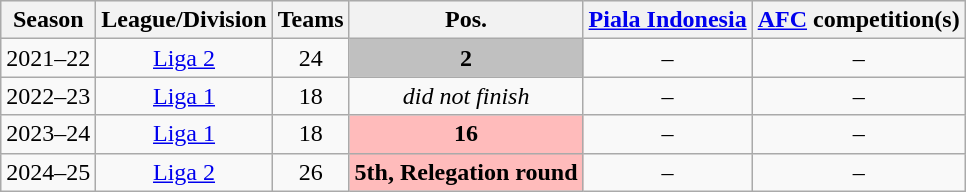<table class="wikitable" style="text-align:center">
<tr style="background:#efefef;">
<th>Season</th>
<th>League/Division</th>
<th>Teams</th>
<th>Pos.</th>
<th><a href='#'>Piala Indonesia</a></th>
<th colspan=2><a href='#'>AFC</a> competition(s)</th>
</tr>
<tr>
<td>2021–22</td>
<td><a href='#'>Liga 2</a></td>
<td>24</td>
<td style="background: silver;"><strong>2</strong></td>
<td>–</td>
<td>–</td>
</tr>
<tr>
<td>2022–23</td>
<td><a href='#'>Liga 1</a></td>
<td>18</td>
<td><em>did not finish</em></td>
<td>–</td>
<td>–</td>
</tr>
<tr>
<td>2023–24</td>
<td><a href='#'>Liga 1</a></td>
<td>18</td>
<td style="background: #FFBBBB;"><strong>16</strong></td>
<td>–</td>
<td>–</td>
</tr>
<tr>
<td>2024–25</td>
<td><a href='#'>Liga 2</a></td>
<td>26</td>
<td style="background: #FFBBBB;"><strong>5th, Relegation round</strong></td>
<td>–</td>
<td>–</td>
</tr>
</table>
